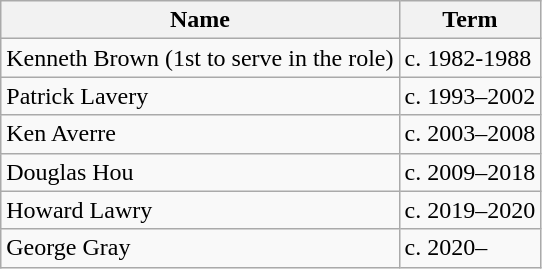<table class="wikitable">
<tr>
<th>Name</th>
<th>Term</th>
</tr>
<tr>
<td>Kenneth Brown (1st to serve in the role)</td>
<td>c. 1982-1988</td>
</tr>
<tr>
<td>Patrick Lavery</td>
<td>c. 1993–2002</td>
</tr>
<tr>
<td>Ken Averre</td>
<td>c. 2003–2008</td>
</tr>
<tr>
<td>Douglas Hou</td>
<td>c. 2009–2018</td>
</tr>
<tr>
<td>Howard Lawry</td>
<td>c. 2019–2020</td>
</tr>
<tr>
<td>George Gray</td>
<td>c. 2020–</td>
</tr>
</table>
